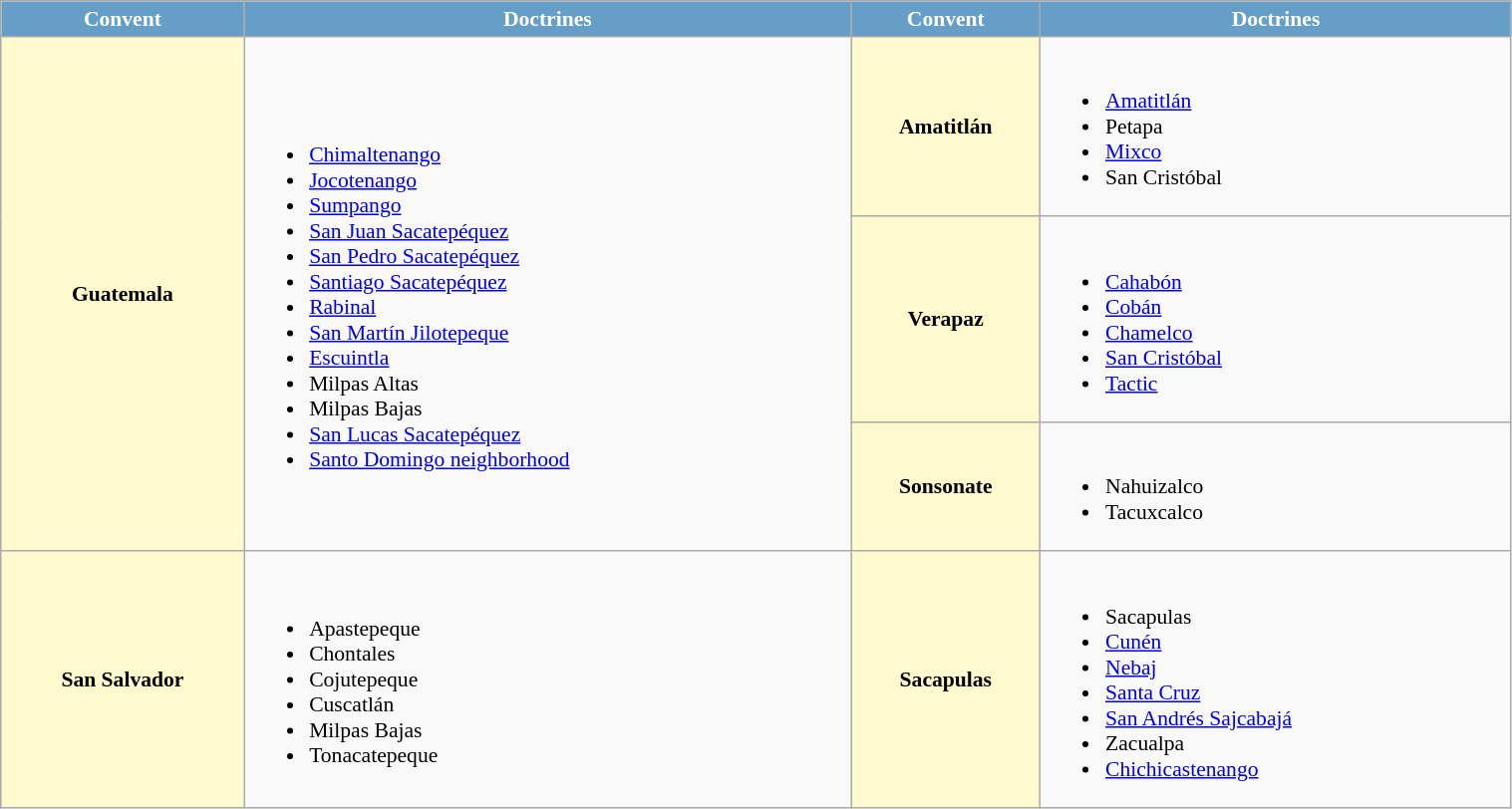<table class="wikitable sortable" width=80% style='font-size:0.9em' align=center>
<tr style="color:white;">
<th style="background:#659ec7;" align=center>Convent</th>
<th style="background:#659ec7;" align=center>Doctrines</th>
<th style="background:#659ec7;" align=center>Convent</th>
<th style="background:#659ec7;" align=center>Doctrines</th>
</tr>
<tr>
<th style="background:lemonchiffon;" rowspan=3>Guatemala</th>
<td rowspan=3><br><ul><li><a href='#'>Chimaltenango</a></li><li><a href='#'>Jocotenango</a></li><li><a href='#'>Sumpango</a></li><li><a href='#'>San Juan Sacatepéquez</a></li><li><a href='#'>San Pedro Sacatepéquez</a></li><li><a href='#'>Santiago Sacatepéquez</a></li><li><a href='#'>Rabinal</a></li><li><a href='#'>San Martín Jilotepeque</a></li><li><a href='#'>Escuintla</a></li><li>Milpas Altas</li><li>Milpas Bajas</li><li><a href='#'>San Lucas Sacatepéquez</a></li><li><a href='#'>Santo Domingo neighborhood</a></li></ul></td>
<th style="background:lemonchiffon;">Amatitlán</th>
<td><br><ul><li><a href='#'>Amatitlán</a></li><li>Petapa</li><li><a href='#'>Mixco</a></li><li>San Cristóbal</li></ul></td>
</tr>
<tr>
<th style="background:lemonchiffon;">Verapaz</th>
<td><br><ul><li><a href='#'>Cahabón</a></li><li><a href='#'>Cobán</a></li><li><a href='#'>Chamelco</a></li><li><a href='#'>San Cristóbal</a></li><li><a href='#'>Tactic</a></li></ul></td>
</tr>
<tr>
<th style="background:lemonchiffon;">Sonsonate</th>
<td><br><ul><li>Nahuizalco</li><li>Tacuxcalco</li></ul></td>
</tr>
<tr>
<th style="background:lemonchiffon;">San Salvador</th>
<td><br><ul><li>Apastepeque</li><li>Chontales</li><li>Cojutepeque</li><li>Cuscatlán</li><li>Milpas Bajas</li><li>Tonacatepeque</li></ul></td>
<th style="background:lemonchiffon;">Sacapulas</th>
<td><br><ul><li>Sacapulas</li><li><a href='#'>Cunén</a></li><li><a href='#'>Nebaj</a></li><li><a href='#'>Santa Cruz</a></li><li><a href='#'>San Andrés Sajcabajá</a></li><li>Zacualpa</li><li><a href='#'>Chichicastenango</a></li></ul></td>
</tr>
</table>
